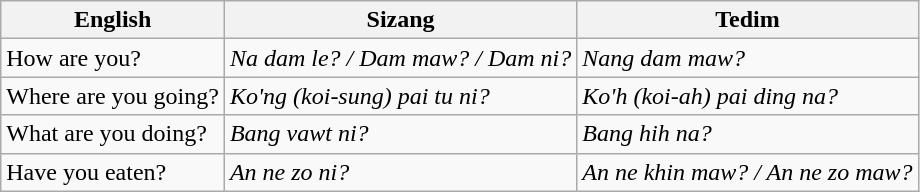<table class="wikitable">
<tr>
<th>English</th>
<th>Sizang</th>
<th>Tedim</th>
</tr>
<tr>
<td>How are you?</td>
<td><em>Na dam le? / Dam maw? / Dam ni?</em></td>
<td><em>Nang dam maw?</em></td>
</tr>
<tr>
<td>Where are you going?</td>
<td><em>Ko'ng (koi-sung) pai tu ni?</em></td>
<td><em>Ko'h (koi-ah) pai ding na?</em></td>
</tr>
<tr>
<td>What are you doing?</td>
<td><em>Bang vawt ni?</em></td>
<td><em>Bang hih na?</em></td>
</tr>
<tr>
<td>Have you eaten?</td>
<td><em>An ne zo ni?</em></td>
<td><em>An ne khin maw? / An ne zo maw?</em></td>
</tr>
</table>
